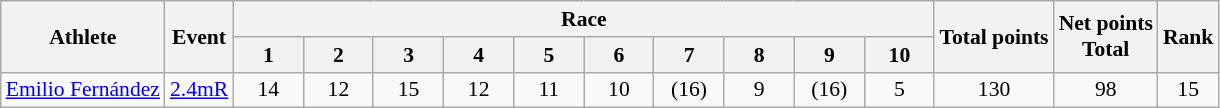<table class=wikitable style="font-size:90%">
<tr>
<th rowspan="2">Athlete</th>
<th rowspan="2">Event</th>
<th colspan="10">Race</th>
<th rowspan="2">Total points</th>
<th rowspan="2">Net points<br>Total</th>
<th rowspan="2">Rank</th>
</tr>
<tr>
<th width="40">1</th>
<th width="40">2</th>
<th width="40">3</th>
<th width="40">4</th>
<th width="40">5</th>
<th width="40">6</th>
<th width="40">7</th>
<th width="40">8</th>
<th width="40">9</th>
<th width="40">10</th>
</tr>
<tr>
<td><a href='#'>Emilio Fernández</a></td>
<td><a href='#'>2.4mR</a></td>
<td style="text-align:center;">14</td>
<td style="text-align:center;">12</td>
<td style="text-align:center;">15</td>
<td style="text-align:center;">12</td>
<td style="text-align:center;">11</td>
<td style="text-align:center;">10</td>
<td style="text-align:center;">(16)</td>
<td style="text-align:center;">9</td>
<td style="text-align:center;">(16)</td>
<td style="text-align:center;">5</td>
<td style="text-align:center;">130</td>
<td style="text-align:center;">98</td>
<td style="text-align:center;">15</td>
</tr>
</table>
